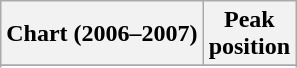<table class="wikitable sortable plainrowheaders" style="text-align:center">
<tr>
<th scope="col">Chart (2006–2007)</th>
<th scope="col">Peak<br>position</th>
</tr>
<tr>
</tr>
<tr>
</tr>
<tr>
</tr>
<tr>
</tr>
</table>
